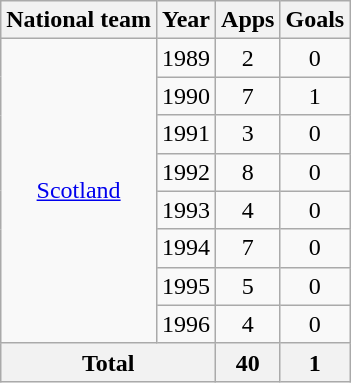<table class="wikitable" style="text-align:center">
<tr>
<th>National team</th>
<th>Year</th>
<th>Apps</th>
<th>Goals</th>
</tr>
<tr>
<td rowspan="8"><a href='#'>Scotland</a></td>
<td>1989</td>
<td>2</td>
<td>0</td>
</tr>
<tr>
<td>1990</td>
<td>7</td>
<td>1</td>
</tr>
<tr>
<td>1991</td>
<td>3</td>
<td>0</td>
</tr>
<tr>
<td>1992</td>
<td>8</td>
<td>0</td>
</tr>
<tr>
<td>1993</td>
<td>4</td>
<td>0</td>
</tr>
<tr>
<td>1994</td>
<td>7</td>
<td>0</td>
</tr>
<tr>
<td>1995</td>
<td>5</td>
<td>0</td>
</tr>
<tr>
<td>1996</td>
<td>4</td>
<td>0</td>
</tr>
<tr>
<th colspan="2">Total</th>
<th>40</th>
<th>1</th>
</tr>
</table>
